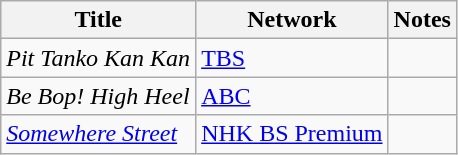<table class="wikitable">
<tr>
<th>Title</th>
<th>Network</th>
<th>Notes</th>
</tr>
<tr>
<td><em>Pit Tanko Kan Kan</em></td>
<td><a href='#'>TBS</a></td>
<td></td>
</tr>
<tr>
<td><em>Be Bop! High Heel</em></td>
<td><a href='#'>ABC</a></td>
<td></td>
</tr>
<tr>
<td><em><a href='#'>Somewhere Street</a></em></td>
<td><a href='#'>NHK BS Premium</a></td>
<td></td>
</tr>
</table>
